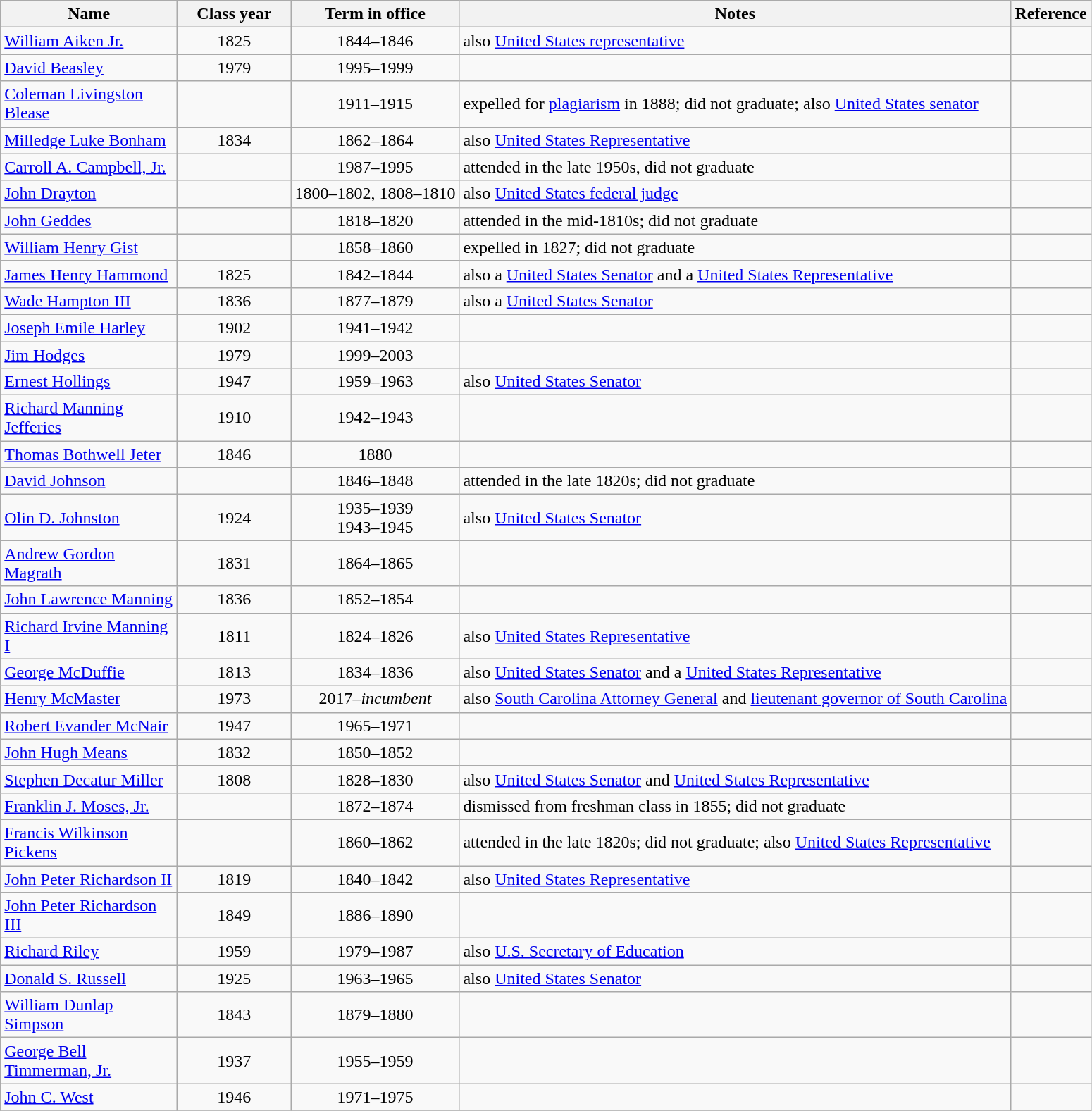<table class="wikitable sortable">
<tr>
<th width="160">Name</th>
<th width="100">Class year</th>
<th>Term in office</th>
<th width="*" class="unsortable">Notes</th>
<th width="*" class="unsortable">Reference</th>
</tr>
<tr>
<td><a href='#'>William Aiken Jr.</a></td>
<td align="center">1825</td>
<td align="center">1844–1846</td>
<td>also <a href='#'>United States representative</a></td>
<td></td>
</tr>
<tr>
<td><a href='#'>David Beasley</a></td>
<td align="center">1979</td>
<td align="center">1995–1999</td>
<td></td>
<td></td>
</tr>
<tr>
<td><a href='#'>Coleman Livingston Blease</a></td>
<td align="center"></td>
<td align="center">1911–1915</td>
<td>expelled for <a href='#'>plagiarism</a> in 1888; did not graduate; also <a href='#'>United States senator</a></td>
<td></td>
</tr>
<tr>
<td><a href='#'>Milledge Luke Bonham</a></td>
<td align="center">1834</td>
<td align="center">1862–1864</td>
<td>also <a href='#'>United States Representative</a></td>
<td></td>
</tr>
<tr>
<td><a href='#'>Carroll A. Campbell, Jr.</a></td>
<td align="center"></td>
<td align="center">1987–1995</td>
<td>attended in the late 1950s, did not graduate</td>
<td></td>
</tr>
<tr>
<td><a href='#'>John Drayton</a></td>
<td align="center"></td>
<td align="center">1800–1802, 1808–1810</td>
<td>also <a href='#'>United States federal judge</a></td>
<td></td>
</tr>
<tr>
<td><a href='#'>John Geddes</a></td>
<td align="center"></td>
<td align="center">1818–1820</td>
<td>attended in the mid-1810s; did not graduate</td>
<td></td>
</tr>
<tr>
<td><a href='#'>William Henry Gist</a></td>
<td align="center"></td>
<td align="center">1858–1860</td>
<td>expelled in 1827; did not graduate</td>
<td></td>
</tr>
<tr>
<td><a href='#'>James Henry Hammond</a></td>
<td align="center">1825</td>
<td align="center">1842–1844</td>
<td>also a <a href='#'>United States Senator</a> and a <a href='#'>United States Representative</a></td>
<td></td>
</tr>
<tr>
<td><a href='#'>Wade Hampton III</a></td>
<td align="center">1836</td>
<td align="center">1877–1879</td>
<td>also a <a href='#'>United States Senator</a></td>
<td></td>
</tr>
<tr>
<td><a href='#'>Joseph Emile Harley</a></td>
<td align="center">1902</td>
<td align="center">1941–1942</td>
<td></td>
<td></td>
</tr>
<tr>
<td><a href='#'>Jim Hodges</a></td>
<td align="center">1979</td>
<td align="center">1999–2003</td>
<td></td>
<td></td>
</tr>
<tr>
<td><a href='#'>Ernest Hollings</a></td>
<td align="center">1947</td>
<td align="center">1959–1963</td>
<td>also <a href='#'>United States Senator</a></td>
<td></td>
</tr>
<tr>
<td><a href='#'>Richard Manning Jefferies</a></td>
<td align="center">1910</td>
<td align="center">1942–1943</td>
<td></td>
<td></td>
</tr>
<tr>
<td><a href='#'>Thomas Bothwell Jeter</a></td>
<td align="center">1846</td>
<td align="center">1880</td>
<td></td>
<td></td>
</tr>
<tr>
<td><a href='#'>David Johnson</a></td>
<td align="center"></td>
<td align="center">1846–1848</td>
<td>attended in the late 1820s; did not graduate</td>
<td></td>
</tr>
<tr>
<td><a href='#'>Olin D. Johnston</a></td>
<td align="center">1924</td>
<td align="center">1935–1939<br>1943–1945</td>
<td>also <a href='#'>United States Senator</a></td>
<td></td>
</tr>
<tr>
<td><a href='#'>Andrew Gordon Magrath</a></td>
<td align="center">1831</td>
<td align="center">1864–1865</td>
<td></td>
<td></td>
</tr>
<tr>
<td><a href='#'>John Lawrence Manning</a></td>
<td align="center">1836</td>
<td align="center">1852–1854</td>
<td></td>
<td></td>
</tr>
<tr>
<td><a href='#'>Richard Irvine Manning I</a></td>
<td align="center">1811</td>
<td align="center">1824–1826</td>
<td>also <a href='#'>United States Representative</a></td>
<td></td>
</tr>
<tr>
<td><a href='#'>George McDuffie</a></td>
<td align="center">1813</td>
<td align="center">1834–1836</td>
<td>also <a href='#'>United States Senator</a> and a <a href='#'>United States Representative</a></td>
<td></td>
</tr>
<tr>
<td><a href='#'>Henry McMaster</a></td>
<td align="center">1973</td>
<td align="center">2017–<em>incumbent</em></td>
<td>also <a href='#'>South Carolina Attorney General</a> and <a href='#'>lieutenant governor of South Carolina</a></td>
<td></td>
</tr>
<tr>
<td><a href='#'>Robert Evander McNair</a></td>
<td align="center">1947</td>
<td align="center">1965–1971</td>
<td></td>
<td></td>
</tr>
<tr>
<td><a href='#'>John Hugh Means</a></td>
<td align="center">1832</td>
<td align="center">1850–1852</td>
<td></td>
<td></td>
</tr>
<tr>
<td><a href='#'>Stephen Decatur Miller</a></td>
<td align="center">1808</td>
<td align="center">1828–1830</td>
<td>also <a href='#'>United States Senator</a> and <a href='#'>United States Representative</a></td>
<td></td>
</tr>
<tr>
<td><a href='#'>Franklin J. Moses, Jr.</a></td>
<td align="center"></td>
<td align="center">1872–1874</td>
<td>dismissed from freshman class in 1855; did not graduate</td>
<td></td>
</tr>
<tr>
<td><a href='#'>Francis Wilkinson Pickens</a></td>
<td align="center"></td>
<td align="center">1860–1862</td>
<td>attended in the late 1820s; did not graduate; also <a href='#'>United States Representative</a></td>
<td></td>
</tr>
<tr>
<td><a href='#'>John Peter Richardson II</a></td>
<td align="center">1819</td>
<td align="center">1840–1842</td>
<td>also <a href='#'>United States Representative</a></td>
<td></td>
</tr>
<tr>
<td><a href='#'>John Peter Richardson III</a></td>
<td align="center">1849</td>
<td align="center">1886–1890</td>
<td></td>
<td></td>
</tr>
<tr>
<td><a href='#'>Richard Riley</a></td>
<td align="center">1959</td>
<td align="center">1979–1987</td>
<td>also <a href='#'>U.S. Secretary of Education</a></td>
<td></td>
</tr>
<tr>
<td><a href='#'>Donald S. Russell</a></td>
<td align="center">1925</td>
<td align="center">1963–1965</td>
<td>also <a href='#'>United States Senator</a></td>
<td></td>
</tr>
<tr>
<td><a href='#'>William Dunlap Simpson</a></td>
<td align="center">1843</td>
<td align="center">1879–1880</td>
<td></td>
<td></td>
</tr>
<tr>
<td><a href='#'>George Bell Timmerman, Jr.</a></td>
<td align="center">1937</td>
<td align="center">1955–1959</td>
<td></td>
<td></td>
</tr>
<tr>
<td><a href='#'>John C. West</a></td>
<td align="center">1946</td>
<td align="center">1971–1975</td>
<td></td>
<td></td>
</tr>
<tr>
</tr>
</table>
